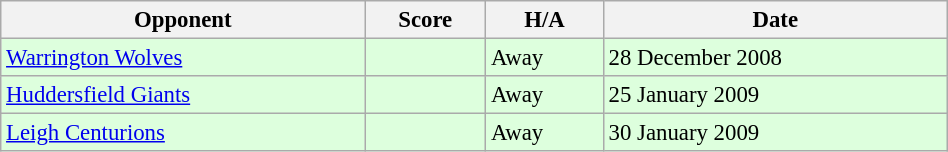<table class="wikitable" style="font-size:95%;" width="50%">
<tr>
<th>Opponent</th>
<th>Score</th>
<th>H/A</th>
<th>Date</th>
</tr>
<tr bgcolor="#ddffdd">
<td> <a href='#'>Warrington Wolves</a></td>
<td></td>
<td>Away</td>
<td>28 December 2008</td>
</tr>
<tr bgcolor="#ddffdd">
<td> <a href='#'>Huddersfield Giants</a></td>
<td></td>
<td>Away</td>
<td>25 January 2009</td>
</tr>
<tr bgcolor="#ddffdd">
<td> <a href='#'>Leigh Centurions</a></td>
<td></td>
<td>Away</td>
<td>30 January 2009</td>
</tr>
</table>
